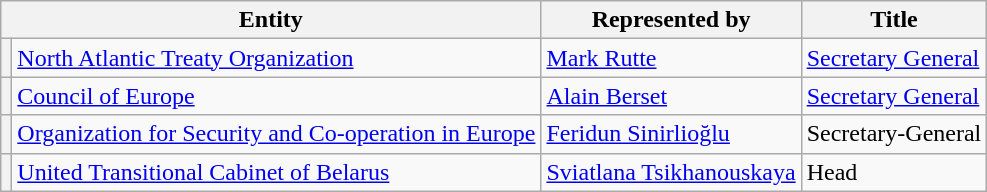<table class="wikitable plainrowheaders">
<tr>
<th scope="col" colspan="2">Entity</th>
<th scope="col">Represented by</th>
<th scope="col">Title</th>
</tr>
<tr>
<th></th>
<td><a href='#'>North Atlantic Treaty Organization</a></td>
<td><a href='#'>Mark Rutte</a></td>
<td><a href='#'>Secretary General</a></td>
</tr>
<tr>
<th></th>
<td><a href='#'>Council of Europe</a></td>
<td><a href='#'>Alain Berset</a></td>
<td><a href='#'>Secretary General</a></td>
</tr>
<tr>
<th></th>
<td><a href='#'>Organization for Security and Co-operation in Europe</a></td>
<td><a href='#'>Feridun Sinirlioğlu</a></td>
<td>Secretary-General</td>
</tr>
<tr>
<th></th>
<td><a href='#'>United Transitional Cabinet of Belarus</a></td>
<td><a href='#'>Sviatlana Tsikhanouskaya</a></td>
<td>Head</td>
</tr>
</table>
